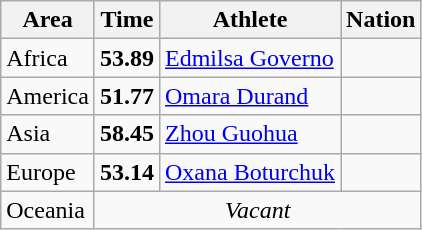<table class="wikitable">
<tr>
<th>Area</th>
<th>Time</th>
<th>Athlete</th>
<th>Nation</th>
</tr>
<tr>
<td>Africa</td>
<td><strong>53.89</strong></td>
<td><a href='#'>Edmilsa Governo</a></td>
<td></td>
</tr>
<tr>
<td>America</td>
<td><strong>51.77</strong> </td>
<td><a href='#'>Omara Durand</a></td>
<td></td>
</tr>
<tr>
<td>Asia</td>
<td><strong>58.45</strong></td>
<td><a href='#'>Zhou Guohua</a></td>
<td></td>
</tr>
<tr>
<td>Europe</td>
<td><strong>53.14</strong></td>
<td><a href='#'>Oxana Boturchuk</a></td>
<td></td>
</tr>
<tr>
<td>Oceania</td>
<td colspan="3" align="center"><em>Vacant</em></td>
</tr>
</table>
